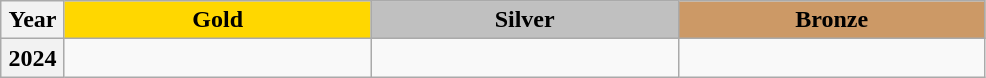<table class="wikitable"  style="font-size:100%;" border=1 cellpadding=2 cellspacing=0>
<tr>
<th width=6% align="center" colspan=1>Year</th>
<td width=29% align="center"  bgcolor="gold"><strong>Gold</strong></td>
<td width=29% align="center"  bgcolor="silver"><strong>Silver</strong></td>
<td width=29% align="center"  bgcolor="#CC9966"><strong>Bronze</strong></td>
</tr>
<tr>
<th>2024</th>
<td></td>
<td></td>
<td></td>
</tr>
</table>
